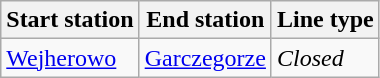<table class="wikitable">
<tr>
<th>Start station</th>
<th>End station</th>
<th>Line type</th>
</tr>
<tr>
<td><a href='#'>Wejherowo</a></td>
<td><a href='#'>Garczegorze</a></td>
<td><em>Closed</em></td>
</tr>
</table>
